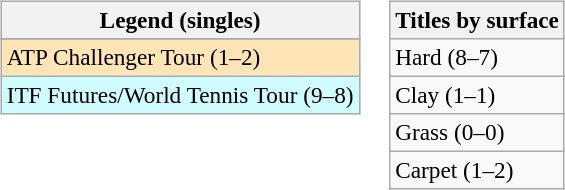<table>
<tr valign=top>
<td><br><table class=wikitable style=font-size:97%>
<tr>
<th>Legend (singles)</th>
</tr>
<tr bgcolor=e5d1cb>
</tr>
<tr bgcolor=moccasin>
<td>ATP Challenger Tour (1–2)</td>
</tr>
<tr bgcolor=cffcff>
<td>ITF Futures/World Tennis Tour (9–8)</td>
</tr>
</table>
</td>
<td><br><table class=wikitable style=font-size:97%>
<tr>
<th>Titles by surface</th>
</tr>
<tr>
<td>Hard (8–7)</td>
</tr>
<tr>
<td>Clay (1–1)</td>
</tr>
<tr>
<td>Grass (0–0)</td>
</tr>
<tr>
<td>Carpet (1–2)</td>
</tr>
</table>
</td>
</tr>
</table>
